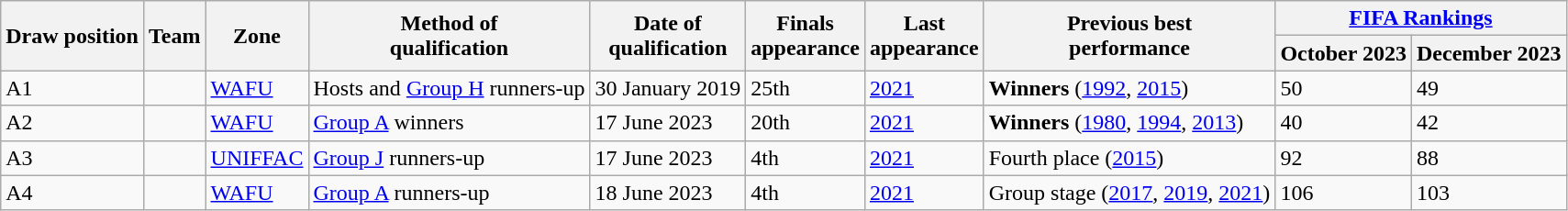<table class="wikitable sortable">
<tr>
<th rowspan=2>Draw position</th>
<th rowspan=2>Team</th>
<th rowspan=2>Zone</th>
<th rowspan=2>Method of<br>qualification</th>
<th rowspan=2>Date of<br>qualification</th>
<th rowspan=2>Finals<br>appearance</th>
<th rowspan=2>Last<br>appearance</th>
<th rowspan=2>Previous best<br>performance</th>
<th colspan=2><a href='#'>FIFA Rankings</a></th>
</tr>
<tr>
<th>October 2023</th>
<th>December 2023</th>
</tr>
<tr>
<td>A1</td>
<td style=white-space:nowrap></td>
<td><a href='#'>WAFU</a></td>
<td data-sort-value="*">Hosts and <a href='#'>Group H</a> runners-up</td>
<td data-sort-value="0">30 January 2019</td>
<td>25th</td>
<td><a href='#'>2021</a></td>
<td data-sort-value="1.1"><strong>Winners</strong> (<a href='#'>1992</a>, <a href='#'>2015</a>)</td>
<td>50</td>
<td>49</td>
</tr>
<tr>
<td>A2</td>
<td style=white-space:nowrap></td>
<td><a href='#'>WAFU</a></td>
<td data-sort-value="A2"><a href='#'>Group A</a> winners</td>
<td data-sort-value="10">17 June 2023</td>
<td>20th</td>
<td><a href='#'>2021</a></td>
<td data-sort-value="1.2"><strong>Winners</strong> (<a href='#'>1980</a>, <a href='#'>1994</a>, <a href='#'>2013</a>)</td>
<td>40</td>
<td>42</td>
</tr>
<tr>
<td>A3</td>
<td style=white-space:nowrap></td>
<td><a href='#'>UNIFFAC</a></td>
<td data-sort-value="A3"><a href='#'>Group J</a> runners-up</td>
<td data-sort-value="9">17 June 2023</td>
<td>4th</td>
<td><a href='#'>2021</a></td>
<td data-sort-value="1.3">Fourth place (<a href='#'>2015</a>)</td>
<td>92</td>
<td>88</td>
</tr>
<tr>
<td>A4</td>
<td style=white-space:nowrap></td>
<td><a href='#'>WAFU</a></td>
<td data-sort-value="A4"><a href='#'>Group A</a> runners-up</td>
<td data-sort-value="11">18 June 2023</td>
<td>4th</td>
<td><a href='#'>2021</a></td>
<td data-sort-value="1.4">Group stage (<a href='#'>2017</a>, <a href='#'>2019</a>, <a href='#'>2021</a>)</td>
<td>106</td>
<td>103</td>
</tr>
</table>
